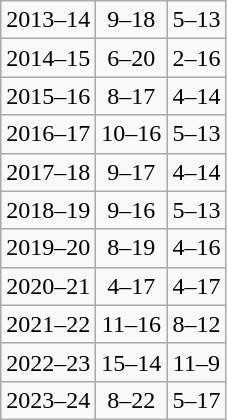<table class="wikitable" style="text-align:center;">
<tr>
<td>2013–14</td>
<td>9–18</td>
<td>5–13</td>
</tr>
<tr>
<td>2014–15</td>
<td>6–20</td>
<td>2–16</td>
</tr>
<tr>
<td>2015–16</td>
<td>8–17</td>
<td>4–14</td>
</tr>
<tr>
<td>2016–17</td>
<td>10–16</td>
<td>5–13</td>
</tr>
<tr>
<td>2017–18</td>
<td>9–17</td>
<td>4–14</td>
</tr>
<tr>
<td>2018–19</td>
<td>9–16</td>
<td>5–13</td>
</tr>
<tr>
<td>2019–20</td>
<td>8–19</td>
<td>4–16</td>
</tr>
<tr>
<td>2020–21</td>
<td>4–17</td>
<td>4–17</td>
</tr>
<tr>
<td>2021–22</td>
<td>11–16</td>
<td>8–12</td>
</tr>
<tr>
<td>2022–23</td>
<td>15–14</td>
<td>11–9</td>
</tr>
<tr>
<td>2023–24</td>
<td>8–22</td>
<td>5–17</td>
</tr>
</table>
